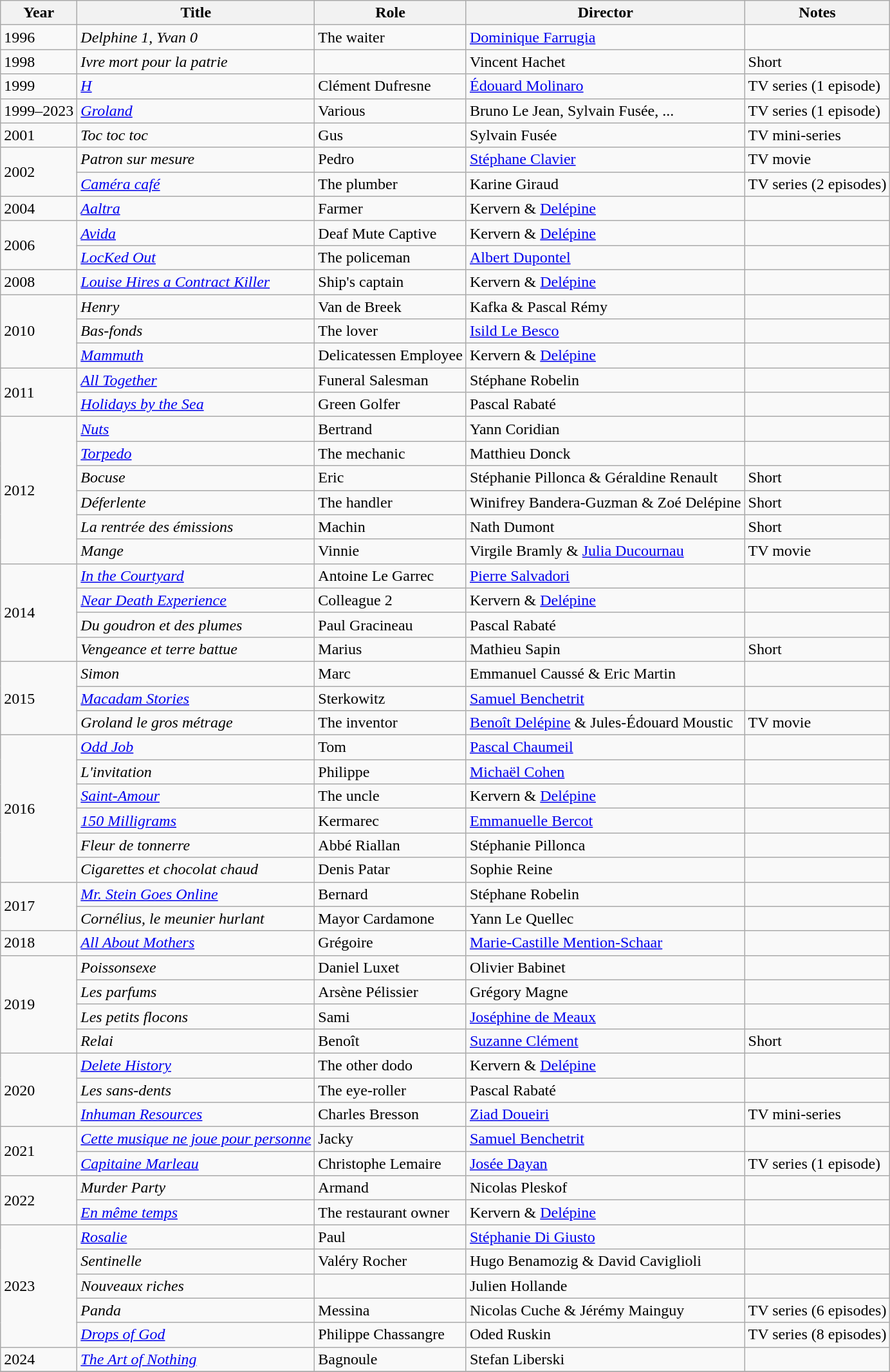<table class="wikitable sortable">
<tr>
<th>Year</th>
<th>Title</th>
<th>Role</th>
<th>Director</th>
<th class="unsortable">Notes</th>
</tr>
<tr>
<td>1996</td>
<td><em>Delphine 1, Yvan 0</em></td>
<td>The waiter</td>
<td><a href='#'>Dominique Farrugia</a></td>
<td></td>
</tr>
<tr>
<td>1998</td>
<td><em>Ivre mort pour la patrie</em></td>
<td></td>
<td>Vincent Hachet</td>
<td>Short</td>
</tr>
<tr>
<td>1999</td>
<td><em><a href='#'>H</a></em></td>
<td>Clément Dufresne</td>
<td><a href='#'>Édouard Molinaro</a></td>
<td>TV series (1 episode)</td>
</tr>
<tr>
<td>1999–2023</td>
<td><em><a href='#'>Groland</a></em></td>
<td>Various</td>
<td>Bruno Le Jean, Sylvain Fusée, ...</td>
<td>TV series (1 episode)</td>
</tr>
<tr>
<td>2001</td>
<td><em>Toc toc toc</em></td>
<td>Gus</td>
<td>Sylvain Fusée</td>
<td>TV mini-series</td>
</tr>
<tr>
<td rowspan=2>2002</td>
<td><em>Patron sur mesure</em></td>
<td>Pedro</td>
<td><a href='#'>Stéphane Clavier</a></td>
<td>TV movie</td>
</tr>
<tr>
<td><em><a href='#'>Caméra café</a></em></td>
<td>The plumber</td>
<td>Karine Giraud</td>
<td>TV series (2 episodes)</td>
</tr>
<tr>
<td>2004</td>
<td><em><a href='#'>Aaltra</a></em></td>
<td>Farmer</td>
<td>Kervern & <a href='#'>Delépine</a></td>
<td></td>
</tr>
<tr>
<td rowspan=2>2006</td>
<td><em><a href='#'>Avida</a></em></td>
<td>Deaf Mute Captive</td>
<td>Kervern & <a href='#'>Delépine</a></td>
<td></td>
</tr>
<tr>
<td><em><a href='#'>LocKed Out</a></em></td>
<td>The policeman</td>
<td><a href='#'>Albert Dupontel</a></td>
<td></td>
</tr>
<tr>
<td>2008</td>
<td><em><a href='#'>Louise Hires a Contract Killer</a></em></td>
<td>Ship's captain</td>
<td>Kervern & <a href='#'>Delépine</a></td>
<td></td>
</tr>
<tr>
<td rowspan=3>2010</td>
<td><em>Henry</em></td>
<td>Van de Breek</td>
<td>Kafka & Pascal Rémy</td>
<td></td>
</tr>
<tr>
<td><em>Bas-fonds</em></td>
<td>The lover</td>
<td><a href='#'>Isild Le Besco</a></td>
<td></td>
</tr>
<tr>
<td><em><a href='#'>Mammuth</a></em></td>
<td>Delicatessen Employee</td>
<td>Kervern & <a href='#'>Delépine</a></td>
<td></td>
</tr>
<tr>
<td rowspan=2>2011</td>
<td><em><a href='#'>All Together</a></em></td>
<td>Funeral Salesman</td>
<td>Stéphane Robelin</td>
<td></td>
</tr>
<tr>
<td><em><a href='#'>Holidays by the Sea</a></em></td>
<td>Green Golfer</td>
<td>Pascal Rabaté</td>
<td></td>
</tr>
<tr>
<td rowspan=6>2012</td>
<td><em><a href='#'>Nuts</a></em></td>
<td>Bertrand</td>
<td>Yann Coridian</td>
<td></td>
</tr>
<tr>
<td><em><a href='#'>Torpedo</a></em></td>
<td>The mechanic</td>
<td>Matthieu Donck</td>
<td></td>
</tr>
<tr>
<td><em>Bocuse</em></td>
<td>Eric</td>
<td>Stéphanie Pillonca & Géraldine Renault</td>
<td>Short</td>
</tr>
<tr>
<td><em>Déferlente</em></td>
<td>The handler</td>
<td>Winifrey Bandera-Guzman & Zoé Delépine</td>
<td>Short</td>
</tr>
<tr>
<td><em>La rentrée des émissions</em></td>
<td>Machin</td>
<td>Nath Dumont</td>
<td>Short</td>
</tr>
<tr>
<td><em>Mange</em></td>
<td>Vinnie</td>
<td>Virgile Bramly & <a href='#'>Julia Ducournau</a></td>
<td>TV movie</td>
</tr>
<tr>
<td rowspan=4>2014</td>
<td><em><a href='#'>In the Courtyard</a></em></td>
<td>Antoine Le Garrec</td>
<td><a href='#'>Pierre Salvadori</a></td>
<td></td>
</tr>
<tr>
<td><em><a href='#'>Near Death Experience</a></em></td>
<td>Colleague 2</td>
<td>Kervern & <a href='#'>Delépine</a></td>
<td></td>
</tr>
<tr>
<td><em>Du goudron et des plumes</em></td>
<td>Paul Gracineau</td>
<td>Pascal Rabaté</td>
<td></td>
</tr>
<tr>
<td><em>Vengeance et terre battue</em></td>
<td>Marius</td>
<td>Mathieu Sapin</td>
<td>Short</td>
</tr>
<tr>
<td rowspan=3>2015</td>
<td><em>Simon</em></td>
<td>Marc</td>
<td>Emmanuel Caussé & Eric Martin</td>
<td></td>
</tr>
<tr>
<td><em><a href='#'>Macadam Stories</a></em></td>
<td>Sterkowitz</td>
<td><a href='#'>Samuel Benchetrit</a></td>
<td></td>
</tr>
<tr>
<td><em>Groland le gros métrage</em></td>
<td>The inventor</td>
<td><a href='#'>Benoît Delépine</a> & Jules-Édouard Moustic</td>
<td>TV movie</td>
</tr>
<tr>
<td rowspan=6>2016</td>
<td><em><a href='#'>Odd Job</a></em></td>
<td>Tom</td>
<td><a href='#'>Pascal Chaumeil</a></td>
<td></td>
</tr>
<tr>
<td><em>L'invitation</em></td>
<td>Philippe</td>
<td><a href='#'>Michaël Cohen</a></td>
<td></td>
</tr>
<tr>
<td><em><a href='#'>Saint-Amour</a></em></td>
<td>The uncle</td>
<td>Kervern & <a href='#'>Delépine</a></td>
<td></td>
</tr>
<tr>
<td><em><a href='#'>150 Milligrams</a></em></td>
<td>Kermarec</td>
<td><a href='#'>Emmanuelle Bercot</a></td>
<td></td>
</tr>
<tr>
<td><em>Fleur de tonnerre</em></td>
<td>Abbé Riallan</td>
<td>Stéphanie Pillonca</td>
<td></td>
</tr>
<tr>
<td><em>Cigarettes et chocolat chaud</em></td>
<td>Denis Patar</td>
<td>Sophie Reine</td>
<td></td>
</tr>
<tr>
<td rowspan=2>2017</td>
<td><em><a href='#'>Mr. Stein Goes Online</a></em></td>
<td>Bernard</td>
<td>Stéphane Robelin</td>
<td></td>
</tr>
<tr>
<td><em>Cornélius, le meunier hurlant</em></td>
<td>Mayor Cardamone</td>
<td>Yann Le Quellec</td>
<td></td>
</tr>
<tr>
<td>2018</td>
<td><em><a href='#'>All About Mothers</a></em></td>
<td>Grégoire</td>
<td><a href='#'>Marie-Castille Mention-Schaar</a></td>
<td></td>
</tr>
<tr>
<td rowspan=4>2019</td>
<td><em>Poissonsexe</em></td>
<td>Daniel Luxet</td>
<td>Olivier Babinet</td>
<td></td>
</tr>
<tr>
<td><em>Les parfums</em></td>
<td>Arsène Pélissier</td>
<td>Grégory Magne</td>
<td></td>
</tr>
<tr>
<td><em>Les petits flocons</em></td>
<td>Sami</td>
<td><a href='#'>Joséphine de Meaux</a></td>
<td></td>
</tr>
<tr>
<td><em>Relai</em></td>
<td>Benoît</td>
<td><a href='#'>Suzanne Clément</a></td>
<td>Short</td>
</tr>
<tr>
<td rowspan=3>2020</td>
<td><em><a href='#'>Delete History</a></em></td>
<td>The other dodo</td>
<td>Kervern & <a href='#'>Delépine</a></td>
<td></td>
</tr>
<tr>
<td><em>Les sans-dents</em></td>
<td>The eye-roller</td>
<td>Pascal Rabaté</td>
<td></td>
</tr>
<tr>
<td><em><a href='#'>Inhuman Resources</a></em></td>
<td>Charles Bresson</td>
<td><a href='#'>Ziad Doueiri</a></td>
<td>TV mini-series</td>
</tr>
<tr>
<td rowspan=2>2021</td>
<td><em><a href='#'>Cette musique ne joue pour personne</a></em></td>
<td>Jacky</td>
<td><a href='#'>Samuel Benchetrit</a></td>
<td></td>
</tr>
<tr>
<td><em><a href='#'>Capitaine Marleau</a></em></td>
<td>Christophe Lemaire</td>
<td><a href='#'>Josée Dayan</a></td>
<td>TV series (1 episode)</td>
</tr>
<tr>
<td rowspan=2>2022</td>
<td><em>Murder Party</em></td>
<td>Armand</td>
<td>Nicolas Pleskof</td>
<td></td>
</tr>
<tr>
<td><em><a href='#'>En même temps</a></em></td>
<td>The restaurant owner</td>
<td>Kervern & <a href='#'>Delépine</a></td>
<td></td>
</tr>
<tr>
<td rowspan=5>2023</td>
<td><em><a href='#'>Rosalie</a></em></td>
<td>Paul</td>
<td><a href='#'>Stéphanie Di Giusto</a></td>
<td></td>
</tr>
<tr>
<td><em>Sentinelle</em></td>
<td>Valéry Rocher</td>
<td>Hugo Benamozig & David Caviglioli</td>
<td></td>
</tr>
<tr>
<td><em>Nouveaux riches</em></td>
<td></td>
<td>Julien Hollande</td>
<td></td>
</tr>
<tr>
<td><em>Panda</em></td>
<td>Messina</td>
<td>Nicolas Cuche & Jérémy Mainguy</td>
<td>TV series (6 episodes)</td>
</tr>
<tr>
<td><em><a href='#'>Drops of God</a></em></td>
<td>Philippe Chassangre</td>
<td>Oded Ruskin</td>
<td>TV series (8 episodes)</td>
</tr>
<tr>
<td rowspan=1>2024</td>
<td><em><a href='#'>The Art of Nothing</a></em></td>
<td>Bagnoule</td>
<td>Stefan Liberski</td>
<td></td>
</tr>
<tr>
</tr>
</table>
